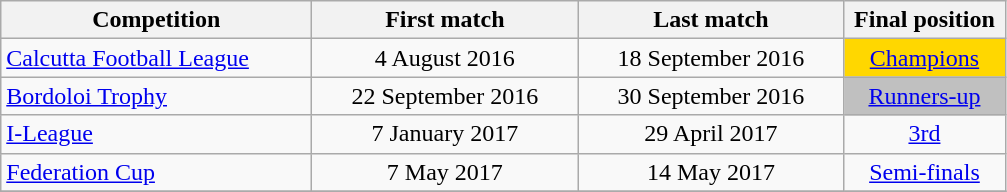<table class="wikitable" style="text-align:center">
<tr>
<th style="text-align:center; width:200px;">Competition</th>
<th style="text-align:center; width:170px;">First match</th>
<th style="text-align:center; width:170px;">Last match</th>
<th style="text-align:center; width:100px;">Final position</th>
</tr>
<tr>
<td style="text-align:left;"><a href='#'>Calcutta Football League</a></td>
<td>4 August 2016</td>
<td>18 September 2016</td>
<td bgcolor="gold"><a href='#'>Champions</a></td>
</tr>
<tr>
<td style="text-align:left;"><a href='#'>Bordoloi Trophy</a></td>
<td>22 September 2016</td>
<td>30 September 2016</td>
<td bgcolor="silver"><a href='#'>Runners-up</a></td>
</tr>
<tr>
<td style="text-align:left;"><a href='#'>I-League</a></td>
<td>7 January 2017</td>
<td>29 April 2017</td>
<td><a href='#'>3rd</a></td>
</tr>
<tr>
<td style="text-align:left;"><a href='#'>Federation Cup</a></td>
<td>7 May 2017</td>
<td>14 May 2017</td>
<td><a href='#'>Semi-finals</a></td>
</tr>
<tr>
</tr>
</table>
